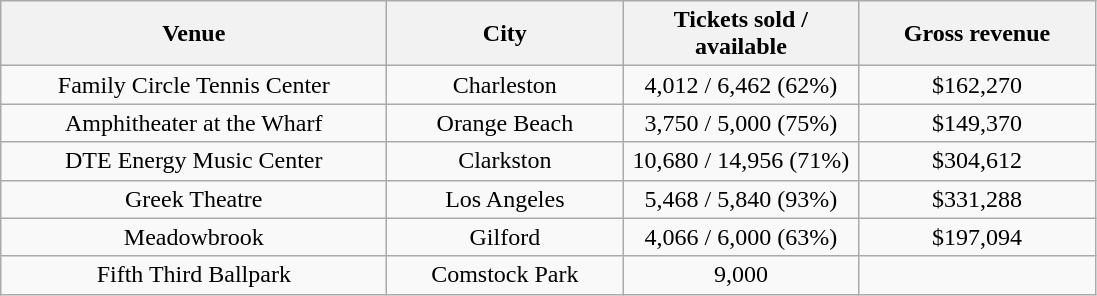<table class="wikitable" style="text-align:center;">
<tr>
<th width="250">Venue</th>
<th width="150">City</th>
<th width="150">Tickets sold / available</th>
<th width="150">Gross revenue</th>
</tr>
<tr>
<td>Family Circle Tennis Center</td>
<td>Charleston</td>
<td>4,012 / 6,462 (62%)</td>
<td>$162,270</td>
</tr>
<tr>
<td>Amphitheater at the Wharf</td>
<td>Orange Beach</td>
<td>3,750 / 5,000 (75%)</td>
<td>$149,370</td>
</tr>
<tr>
<td>DTE Energy Music Center</td>
<td>Clarkston</td>
<td>10,680 / 14,956 (71%)</td>
<td>$304,612</td>
</tr>
<tr>
<td>Greek Theatre</td>
<td>Los Angeles</td>
<td>5,468 / 5,840 (93%)</td>
<td>$331,288</td>
</tr>
<tr>
<td>Meadowbrook</td>
<td>Gilford</td>
<td>4,066 / 6,000 (63%)</td>
<td>$197,094</td>
</tr>
<tr>
<td>Fifth Third Ballpark</td>
<td>Comstock Park</td>
<td>9,000</td>
<td></td>
</tr>
</table>
